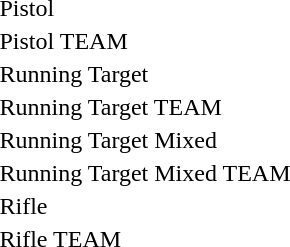<table>
<tr>
<td>Pistol</td>
<td></td>
<td></td>
<td></td>
</tr>
<tr>
<td>Pistol TEAM</td>
<td></td>
<td></td>
<td></td>
</tr>
<tr>
<td>Running Target</td>
<td></td>
<td></td>
<td></td>
</tr>
<tr>
<td>Running Target TEAM</td>
<td></td>
<td></td>
<td></td>
</tr>
<tr>
<td>Running Target Mixed</td>
<td></td>
<td></td>
<td></td>
</tr>
<tr>
<td>Running Target Mixed TEAM</td>
<td></td>
<td></td>
<td></td>
</tr>
<tr>
<td>Rifle</td>
<td></td>
<td></td>
<td></td>
</tr>
<tr>
<td>Rifle TEAM</td>
<td></td>
<td></td>
<td></td>
</tr>
</table>
